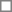<table cellpadding="3" cellspacing="0" border="1" style="background:#ffffff; font-size:69%; border:grey solid 1px; border-collapse:collapse;">
<tr>
<td colspan="2" rowspan="7"></td>
</tr>
</table>
